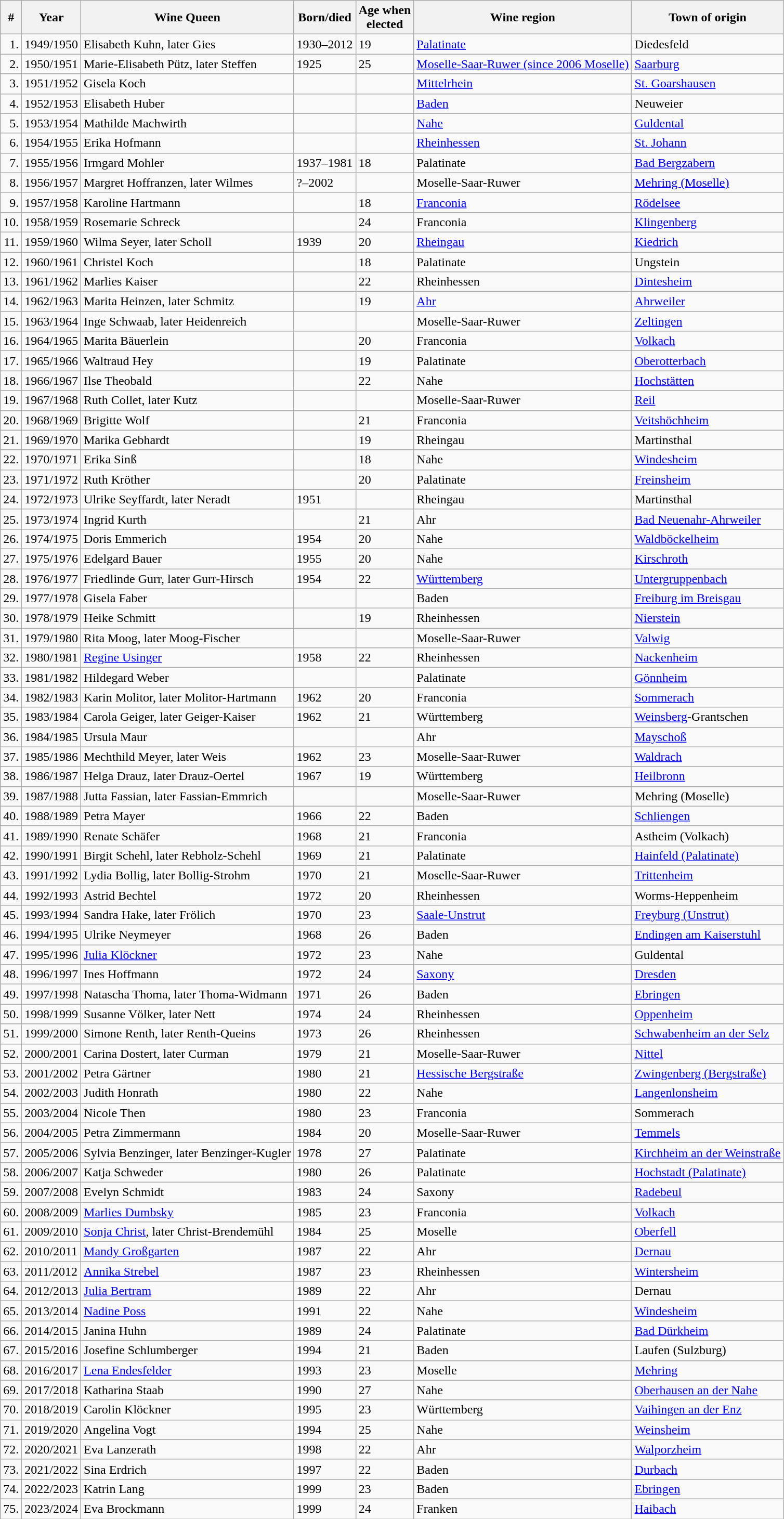<table class="wikitable sortable">
<tr class="hintergrundfarbe5">
<th>#</th>
<th>Year</th>
<th>Wine Queen</th>
<th>Born/died</th>
<th>Age when<br>elected</th>
<th>Wine region</th>
<th>Town of origin</th>
</tr>
<tr>
<td align="right">1.</td>
<td>1949/1950</td>
<td>Elisabeth Kuhn, later Gies</td>
<td>1930–2012</td>
<td>19</td>
<td><a href='#'>Palatinate</a></td>
<td>Diedesfeld</td>
</tr>
<tr>
<td align="right">2.</td>
<td>1950/1951</td>
<td>Marie-Elisabeth Pütz, later Steffen</td>
<td>1925</td>
<td>25</td>
<td><a href='#'>Moselle-Saar-Ruwer (since 2006 Moselle)</a></td>
<td><a href='#'>Saarburg</a></td>
</tr>
<tr>
<td align="right">3.</td>
<td>1951/1952</td>
<td>Gisela Koch</td>
<td></td>
<td></td>
<td><a href='#'>Mittelrhein</a></td>
<td><a href='#'>St. Goarshausen</a></td>
</tr>
<tr>
<td align="right">4.</td>
<td>1952/1953</td>
<td>Elisabeth Huber</td>
<td></td>
<td></td>
<td><a href='#'>Baden</a></td>
<td>Neuweier</td>
</tr>
<tr>
<td align="right">5.</td>
<td>1953/1954</td>
<td>Mathilde Machwirth</td>
<td></td>
<td></td>
<td><a href='#'>Nahe</a></td>
<td><a href='#'>Guldental</a></td>
</tr>
<tr>
<td align="right">6.</td>
<td>1954/1955</td>
<td>Erika Hofmann</td>
<td></td>
<td></td>
<td><a href='#'>Rheinhessen</a></td>
<td><a href='#'>St. Johann</a></td>
</tr>
<tr>
<td align="right">7.</td>
<td>1955/1956</td>
<td>Irmgard Mohler</td>
<td>1937–1981</td>
<td>18</td>
<td>Palatinate</td>
<td><a href='#'>Bad Bergzabern</a></td>
</tr>
<tr>
<td align="right">8.</td>
<td>1956/1957</td>
<td>Margret Hoffranzen, later Wilmes</td>
<td>?–2002</td>
<td></td>
<td>Moselle-Saar-Ruwer</td>
<td><a href='#'>Mehring (Moselle)</a></td>
</tr>
<tr>
<td align="right">9.</td>
<td>1957/1958</td>
<td>Karoline Hartmann</td>
<td></td>
<td>18</td>
<td><a href='#'>Franconia</a></td>
<td><a href='#'>Rödelsee</a></td>
</tr>
<tr>
<td align="right">10.</td>
<td>1958/1959</td>
<td>Rosemarie Schreck</td>
<td></td>
<td>24</td>
<td>Franconia</td>
<td><a href='#'>Klingenberg</a></td>
</tr>
<tr>
<td align="right">11.</td>
<td>1959/1960</td>
<td>Wilma Seyer, later Scholl</td>
<td>1939</td>
<td>20</td>
<td><a href='#'>Rheingau</a></td>
<td><a href='#'>Kiedrich</a></td>
</tr>
<tr>
<td align="right">12.</td>
<td>1960/1961</td>
<td>Christel Koch</td>
<td></td>
<td>18</td>
<td>Palatinate</td>
<td>Ungstein</td>
</tr>
<tr>
<td align="right">13.</td>
<td>1961/1962</td>
<td>Marlies Kaiser</td>
<td></td>
<td>22</td>
<td>Rheinhessen</td>
<td><a href='#'>Dintesheim</a></td>
</tr>
<tr>
<td align="right">14.</td>
<td>1962/1963</td>
<td>Marita Heinzen, later Schmitz</td>
<td></td>
<td>19</td>
<td><a href='#'>Ahr</a></td>
<td><a href='#'>Ahrweiler</a></td>
</tr>
<tr>
<td align="right">15.</td>
<td>1963/1964</td>
<td>Inge Schwaab, later Heidenreich</td>
<td></td>
<td></td>
<td>Moselle-Saar-Ruwer</td>
<td><a href='#'>Zeltingen</a></td>
</tr>
<tr>
<td align="right">16.</td>
<td>1964/1965</td>
<td>Marita Bäuerlein</td>
<td></td>
<td>20</td>
<td>Franconia</td>
<td><a href='#'>Volkach</a></td>
</tr>
<tr>
<td align="right">17.</td>
<td>1965/1966</td>
<td>Waltraud Hey</td>
<td></td>
<td>19</td>
<td>Palatinate</td>
<td><a href='#'>Oberotterbach</a></td>
</tr>
<tr>
<td align="right">18.</td>
<td>1966/1967</td>
<td>Ilse Theobald</td>
<td></td>
<td>22</td>
<td>Nahe</td>
<td><a href='#'>Hochstätten</a></td>
</tr>
<tr>
<td align="right">19.</td>
<td>1967/1968</td>
<td>Ruth Collet, later Kutz</td>
<td></td>
<td></td>
<td>Moselle-Saar-Ruwer</td>
<td><a href='#'>Reil</a></td>
</tr>
<tr>
<td align="right">20.</td>
<td>1968/1969</td>
<td>Brigitte Wolf</td>
<td></td>
<td>21</td>
<td>Franconia</td>
<td><a href='#'>Veitshöchheim</a></td>
</tr>
<tr>
<td align="right">21.</td>
<td>1969/1970</td>
<td>Marika Gebhardt</td>
<td></td>
<td>19</td>
<td>Rheingau</td>
<td>Martinsthal</td>
</tr>
<tr>
<td align="right">22.</td>
<td>1970/1971</td>
<td>Erika Sinß</td>
<td></td>
<td>18</td>
<td>Nahe</td>
<td><a href='#'>Windesheim</a></td>
</tr>
<tr>
<td align="right">23.</td>
<td>1971/1972</td>
<td>Ruth Kröther</td>
<td></td>
<td>20</td>
<td>Palatinate</td>
<td><a href='#'>Freinsheim</a></td>
</tr>
<tr>
<td align="right">24.</td>
<td>1972/1973</td>
<td>Ulrike Seyffardt, later Neradt</td>
<td>1951</td>
<td></td>
<td>Rheingau</td>
<td>Martinsthal</td>
</tr>
<tr>
<td align="right">25.</td>
<td>1973/1974</td>
<td>Ingrid Kurth</td>
<td></td>
<td>21</td>
<td>Ahr</td>
<td><a href='#'>Bad Neuenahr-Ahrweiler</a></td>
</tr>
<tr>
<td align="right">26.</td>
<td>1974/1975</td>
<td>Doris Emmerich</td>
<td>1954</td>
<td>20</td>
<td>Nahe</td>
<td><a href='#'>Waldböckelheim</a></td>
</tr>
<tr>
<td align="right">27.</td>
<td>1975/1976</td>
<td>Edelgard Bauer</td>
<td>1955</td>
<td>20</td>
<td>Nahe</td>
<td><a href='#'>Kirschroth</a></td>
</tr>
<tr>
<td align="right">28.</td>
<td>1976/1977</td>
<td>Friedlinde Gurr, later Gurr-Hirsch</td>
<td>1954</td>
<td>22</td>
<td><a href='#'>Württemberg</a></td>
<td><a href='#'>Untergruppenbach</a></td>
</tr>
<tr>
<td align="right">29.</td>
<td>1977/1978</td>
<td>Gisela Faber</td>
<td></td>
<td></td>
<td>Baden</td>
<td><a href='#'>Freiburg im Breisgau</a></td>
</tr>
<tr>
<td align="right">30.</td>
<td>1978/1979</td>
<td>Heike Schmitt</td>
<td></td>
<td>19</td>
<td>Rheinhessen</td>
<td><a href='#'>Nierstein</a></td>
</tr>
<tr>
<td align="right">31.</td>
<td>1979/1980</td>
<td>Rita Moog, later Moog-Fischer</td>
<td></td>
<td></td>
<td>Moselle-Saar-Ruwer</td>
<td><a href='#'>Valwig</a></td>
</tr>
<tr>
<td align="right">32.</td>
<td>1980/1981</td>
<td><a href='#'>Regine Usinger</a></td>
<td>1958</td>
<td>22</td>
<td>Rheinhessen</td>
<td><a href='#'>Nackenheim</a></td>
</tr>
<tr>
<td align="right">33.</td>
<td>1981/1982</td>
<td>Hildegard Weber</td>
<td></td>
<td></td>
<td>Palatinate</td>
<td><a href='#'>Gönnheim</a></td>
</tr>
<tr>
<td align="right">34.</td>
<td>1982/1983</td>
<td>Karin Molitor, later Molitor-Hartmann</td>
<td>1962</td>
<td>20</td>
<td>Franconia</td>
<td><a href='#'>Sommerach</a></td>
</tr>
<tr>
<td align="right">35.</td>
<td>1983/1984</td>
<td>Carola Geiger, later Geiger-Kaiser</td>
<td>1962</td>
<td>21</td>
<td>Württemberg</td>
<td><a href='#'>Weinsberg</a>-Grantschen</td>
</tr>
<tr>
<td align="right">36.</td>
<td>1984/1985</td>
<td>Ursula Maur</td>
<td></td>
<td></td>
<td>Ahr</td>
<td><a href='#'>Mayschoß</a></td>
</tr>
<tr>
<td align="right">37.</td>
<td>1985/1986</td>
<td>Mechthild Meyer, later Weis</td>
<td>1962</td>
<td>23</td>
<td>Moselle-Saar-Ruwer</td>
<td><a href='#'>Waldrach</a></td>
</tr>
<tr>
<td align="right">38.</td>
<td>1986/1987</td>
<td>Helga Drauz, later Drauz-Oertel</td>
<td>1967</td>
<td>19</td>
<td>Württemberg</td>
<td><a href='#'>Heilbronn</a></td>
</tr>
<tr>
<td align="right">39.</td>
<td>1987/1988</td>
<td>Jutta Fassian, later Fassian-Emmrich</td>
<td></td>
<td></td>
<td>Moselle-Saar-Ruwer</td>
<td>Mehring (Moselle)</td>
</tr>
<tr>
<td align="right">40.</td>
<td>1988/1989</td>
<td>Petra Mayer</td>
<td>1966</td>
<td>22</td>
<td>Baden</td>
<td><a href='#'>Schliengen</a></td>
</tr>
<tr>
<td align="right">41.</td>
<td>1989/1990</td>
<td>Renate Schäfer</td>
<td>1968</td>
<td>21</td>
<td>Franconia</td>
<td>Astheim (Volkach)</td>
</tr>
<tr>
<td align="right">42.</td>
<td>1990/1991</td>
<td>Birgit Schehl, later Rebholz-Schehl</td>
<td>1969</td>
<td>21</td>
<td>Palatinate</td>
<td><a href='#'>Hainfeld (Palatinate)</a></td>
</tr>
<tr>
<td align="right">43.</td>
<td>1991/1992</td>
<td>Lydia Bollig, later Bollig-Strohm</td>
<td>1970</td>
<td>21</td>
<td>Moselle-Saar-Ruwer</td>
<td><a href='#'>Trittenheim</a></td>
</tr>
<tr>
<td align="right">44.</td>
<td>1992/1993</td>
<td>Astrid Bechtel</td>
<td>1972</td>
<td>20</td>
<td>Rheinhessen</td>
<td>Worms-Heppenheim</td>
</tr>
<tr>
<td align="right">45.</td>
<td>1993/1994</td>
<td>Sandra Hake, later Frölich</td>
<td>1970</td>
<td>23</td>
<td><a href='#'>Saale-Unstrut</a></td>
<td><a href='#'>Freyburg (Unstrut)</a></td>
</tr>
<tr>
<td align="right">46.</td>
<td>1994/1995</td>
<td>Ulrike Neymeyer</td>
<td>1968</td>
<td>26</td>
<td>Baden</td>
<td><a href='#'>Endingen am Kaiserstuhl</a></td>
</tr>
<tr>
<td align="right">47.</td>
<td>1995/1996</td>
<td><a href='#'>Julia Klöckner</a></td>
<td>1972</td>
<td>23</td>
<td>Nahe</td>
<td>Guldental</td>
</tr>
<tr>
<td align="right">48.</td>
<td>1996/1997</td>
<td>Ines Hoffmann</td>
<td>1972</td>
<td>24</td>
<td><a href='#'>Saxony</a></td>
<td><a href='#'>Dresden</a></td>
</tr>
<tr>
<td align="right">49.</td>
<td>1997/1998</td>
<td>Natascha Thoma, later Thoma-Widmann</td>
<td>1971</td>
<td>26</td>
<td>Baden</td>
<td><a href='#'>Ebringen</a></td>
</tr>
<tr>
<td align="right">50.</td>
<td>1998/1999</td>
<td>Susanne Völker, later Nett</td>
<td>1974</td>
<td>24</td>
<td>Rheinhessen</td>
<td><a href='#'>Oppenheim</a></td>
</tr>
<tr>
<td align="right">51.</td>
<td>1999/2000</td>
<td>Simone Renth, later Renth-Queins</td>
<td>1973</td>
<td>26</td>
<td>Rheinhessen</td>
<td><a href='#'>Schwabenheim an der Selz</a></td>
</tr>
<tr>
<td align="right">52.</td>
<td>2000/2001</td>
<td>Carina Dostert, later Curman</td>
<td>1979</td>
<td>21</td>
<td>Moselle-Saar-Ruwer</td>
<td><a href='#'>Nittel</a></td>
</tr>
<tr>
<td align="right">53.</td>
<td>2001/2002</td>
<td>Petra Gärtner</td>
<td>1980</td>
<td>21</td>
<td><a href='#'>Hessische Bergstraße</a></td>
<td><a href='#'>Zwingenberg (Bergstraße)</a></td>
</tr>
<tr>
<td align="right">54.</td>
<td>2002/2003</td>
<td>Judith Honrath</td>
<td>1980</td>
<td>22</td>
<td>Nahe</td>
<td><a href='#'>Langenlonsheim</a></td>
</tr>
<tr>
<td align="right">55.</td>
<td>2003/2004</td>
<td>Nicole Then</td>
<td>1980</td>
<td>23</td>
<td>Franconia</td>
<td>Sommerach</td>
</tr>
<tr>
<td align="right">56.</td>
<td>2004/2005</td>
<td>Petra Zimmermann</td>
<td>1984</td>
<td>20</td>
<td>Moselle-Saar-Ruwer</td>
<td><a href='#'>Temmels</a></td>
</tr>
<tr>
<td align="right">57.</td>
<td>2005/2006</td>
<td>Sylvia Benzinger, later Benzinger-Kugler</td>
<td>1978</td>
<td>27</td>
<td>Palatinate</td>
<td><a href='#'>Kirchheim an der Weinstraße</a></td>
</tr>
<tr>
<td align="right">58.</td>
<td>2006/2007</td>
<td>Katja Schweder</td>
<td>1980</td>
<td>26</td>
<td>Palatinate</td>
<td><a href='#'>Hochstadt (Palatinate)</a></td>
</tr>
<tr>
<td align="right">59.</td>
<td>2007/2008</td>
<td>Evelyn Schmidt</td>
<td>1983</td>
<td>24</td>
<td>Saxony</td>
<td><a href='#'>Radebeul</a></td>
</tr>
<tr>
<td align="right">60.</td>
<td>2008/2009</td>
<td><a href='#'>Marlies Dumbsky</a></td>
<td>1985</td>
<td>23</td>
<td>Franconia</td>
<td><a href='#'>Volkach</a></td>
</tr>
<tr>
<td align="right">61.</td>
<td>2009/2010</td>
<td><a href='#'>Sonja Christ</a>, later Christ-Brendemühl</td>
<td>1984</td>
<td>25</td>
<td>Moselle</td>
<td><a href='#'>Oberfell</a></td>
</tr>
<tr>
<td align="right">62.</td>
<td>2010/2011</td>
<td><a href='#'>Mandy Großgarten</a></td>
<td>1987</td>
<td>22</td>
<td>Ahr</td>
<td><a href='#'>Dernau</a></td>
</tr>
<tr>
<td align="right">63.</td>
<td>2011/2012</td>
<td><a href='#'>Annika Strebel</a></td>
<td>1987</td>
<td>23</td>
<td>Rheinhessen</td>
<td><a href='#'>Wintersheim</a></td>
</tr>
<tr>
<td align="right">64.</td>
<td>2012/2013</td>
<td><a href='#'>Julia Bertram</a></td>
<td>1989</td>
<td>22</td>
<td>Ahr</td>
<td>Dernau</td>
</tr>
<tr>
<td align="right">65.</td>
<td>2013/2014</td>
<td><a href='#'>Nadine Poss</a></td>
<td>1991</td>
<td>22</td>
<td>Nahe</td>
<td><a href='#'>Windesheim</a></td>
</tr>
<tr>
<td align="right">66.</td>
<td>2014/2015</td>
<td>Janina Huhn</td>
<td>1989</td>
<td>24</td>
<td>Palatinate</td>
<td><a href='#'>Bad Dürkheim</a></td>
</tr>
<tr>
<td align="right">67.</td>
<td>2015/2016</td>
<td>Josefine Schlumberger</td>
<td>1994</td>
<td>21</td>
<td>Baden</td>
<td>Laufen (Sulzburg)</td>
</tr>
<tr>
<td align="right">68.</td>
<td>2016/2017</td>
<td><a href='#'>Lena Endesfelder</a></td>
<td>1993</td>
<td>23</td>
<td>Moselle</td>
<td><a href='#'>Mehring</a></td>
</tr>
<tr>
<td align="right">69.</td>
<td>2017/2018</td>
<td>Katharina Staab</td>
<td>1990</td>
<td>27</td>
<td>Nahe</td>
<td><a href='#'>Oberhausen an der Nahe</a></td>
</tr>
<tr>
<td>70.</td>
<td>2018/2019</td>
<td>Carolin Klöckner</td>
<td>1995</td>
<td>23</td>
<td>Württemberg</td>
<td><a href='#'>Vaihingen an der Enz</a></td>
</tr>
<tr>
<td>71.</td>
<td>2019/2020</td>
<td>Angelina Vogt</td>
<td>1994</td>
<td>25</td>
<td>Nahe</td>
<td><a href='#'>Weinsheim</a></td>
</tr>
<tr>
<td align="right">72.</td>
<td>2020/2021</td>
<td>Eva Lanzerath</td>
<td>1998</td>
<td>22</td>
<td>Ahr</td>
<td><a href='#'>Walporzheim</a></td>
</tr>
<tr>
<td align="right">73.</td>
<td>2021/2022</td>
<td>Sina Erdrich</td>
<td>1997</td>
<td>22</td>
<td>Baden</td>
<td><a href='#'>Durbach</a></td>
</tr>
<tr>
<td align="right">74.</td>
<td>2022/2023</td>
<td>Katrin Lang</td>
<td>1999</td>
<td>23</td>
<td>Baden</td>
<td><a href='#'>Ebringen</a></td>
</tr>
<tr>
<td align="right">75.</td>
<td>2023/2024</td>
<td>Eva Brockmann</td>
<td>1999</td>
<td>24</td>
<td>Franken</td>
<td><a href='#'>Haibach</a></td>
</tr>
</table>
